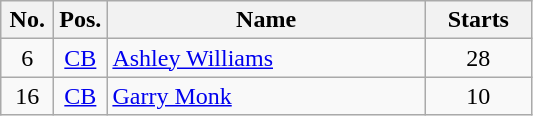<table class="wikitable">
<tr>
<th width=10%>No.</th>
<th width=10%>Pos.</th>
<th width=60%>Name</th>
<th width=20%>Starts</th>
</tr>
<tr>
<td style="text-align:center">6</td>
<td style="text-align:center"><a href='#'>CB</a></td>
<td> <a href='#'>Ashley Williams</a></td>
<td style="text-align:center">28</td>
</tr>
<tr>
<td style="text-align:center">16</td>
<td style="text-align:center"><a href='#'>CB</a></td>
<td> <a href='#'>Garry Monk</a></td>
<td style="text-align:center">10</td>
</tr>
</table>
